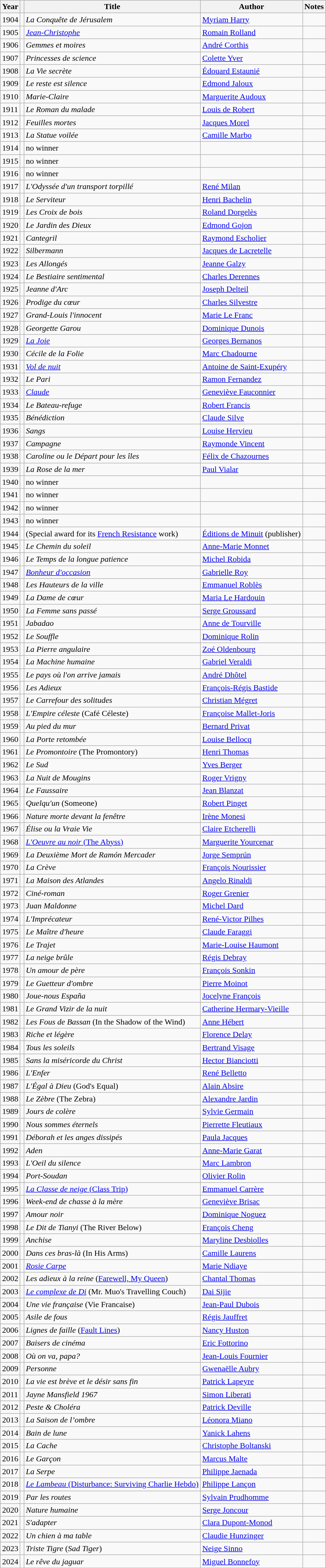<table class=" wikitable sortable">
<tr>
<th>Year</th>
<th></th>
<th>Title</th>
<th>Author</th>
<th>Notes</th>
</tr>
<tr>
<td>1904</td>
<td></td>
<td><em>La Conquête de Jérusalem</em></td>
<td><a href='#'>Myriam Harry</a></td>
<td></td>
</tr>
<tr>
<td>1905</td>
<td></td>
<td><em><a href='#'>Jean-Christophe</a></em></td>
<td><a href='#'>Romain Rolland</a></td>
<td></td>
</tr>
<tr>
<td>1906</td>
<td></td>
<td><em>Gemmes et moires</em></td>
<td><a href='#'>André Corthis</a></td>
<td></td>
</tr>
<tr>
<td>1907</td>
<td></td>
<td><em>Princesses de science</em></td>
<td><a href='#'>Colette Yver</a></td>
<td></td>
</tr>
<tr>
<td>1908</td>
<td></td>
<td><em>La Vie secrète</em></td>
<td><a href='#'>Édouard Estaunié</a></td>
<td></td>
</tr>
<tr>
<td>1909</td>
<td></td>
<td><em>Le reste est silence</em></td>
<td><a href='#'>Edmond Jaloux</a></td>
<td></td>
</tr>
<tr>
<td>1910</td>
<td></td>
<td><em>Marie-Claire</em></td>
<td><a href='#'>Marguerite Audoux</a></td>
<td></td>
</tr>
<tr>
<td>1911</td>
<td></td>
<td><em>Le Roman du malade</em></td>
<td><a href='#'>Louis de Robert</a></td>
<td></td>
</tr>
<tr>
<td>1912</td>
<td></td>
<td><em>Feuilles mortes</em></td>
<td><a href='#'>Jacques Morel</a></td>
<td></td>
</tr>
<tr>
<td>1913</td>
<td></td>
<td><em>La Statue voilée</em></td>
<td><a href='#'>Camille Marbo</a></td>
<td></td>
</tr>
<tr>
<td>1914</td>
<td></td>
<td>no winner</td>
<td></td>
<td></td>
</tr>
<tr>
<td>1915</td>
<td></td>
<td>no winner</td>
<td></td>
<td></td>
</tr>
<tr>
<td>1916</td>
<td></td>
<td>no winner</td>
<td></td>
<td></td>
</tr>
<tr>
<td>1917</td>
<td></td>
<td><em>L'Odyssée d'un transport torpillé</em></td>
<td><a href='#'>René Milan</a></td>
<td></td>
</tr>
<tr>
<td>1918</td>
<td></td>
<td><em>Le Serviteur</em></td>
<td><a href='#'>Henri Bachelin</a></td>
<td></td>
</tr>
<tr>
<td>1919</td>
<td></td>
<td><em>Les Croix de bois</em></td>
<td><a href='#'>Roland Dorgelès</a></td>
<td></td>
</tr>
<tr>
<td>1920</td>
<td></td>
<td><em>Le Jardin des Dieux</em></td>
<td><a href='#'>Edmond Gojon</a></td>
<td></td>
</tr>
<tr>
<td>1921</td>
<td></td>
<td><em>Cantegril</em></td>
<td><a href='#'>Raymond Escholier</a></td>
<td></td>
</tr>
<tr>
<td>1922</td>
<td></td>
<td><em>Silbermann</em></td>
<td><a href='#'>Jacques de Lacretelle</a></td>
<td></td>
</tr>
<tr>
<td>1923</td>
<td></td>
<td><em>Les Allongés</em></td>
<td><a href='#'>Jeanne Galzy</a></td>
<td></td>
</tr>
<tr>
<td>1924</td>
<td></td>
<td><em>Le Bestiaire sentimental</em></td>
<td><a href='#'>Charles Derennes</a></td>
<td></td>
</tr>
<tr>
<td>1925</td>
<td></td>
<td><em>Jeanne d'Arc</em></td>
<td><a href='#'>Joseph Delteil</a></td>
<td></td>
</tr>
<tr>
<td>1926</td>
<td></td>
<td><em>Prodige du cœur</em></td>
<td><a href='#'>Charles Silvestre</a></td>
<td></td>
</tr>
<tr>
<td>1927</td>
<td></td>
<td><em>Grand-Louis l'innocent</em></td>
<td><a href='#'>Marie Le Franc</a></td>
<td></td>
</tr>
<tr>
<td>1928</td>
<td></td>
<td><em>Georgette Garou</em></td>
<td><a href='#'>Dominique Dunois</a></td>
<td></td>
</tr>
<tr>
<td>1929</td>
<td></td>
<td><em><a href='#'>La Joie</a></em></td>
<td><a href='#'>Georges Bernanos</a></td>
<td></td>
</tr>
<tr>
<td>1930</td>
<td></td>
<td><em>Cécile de la Folie</em></td>
<td><a href='#'>Marc Chadourne</a></td>
<td></td>
</tr>
<tr>
<td>1931</td>
<td></td>
<td><em><a href='#'>Vol de nuit</a></em></td>
<td><a href='#'>Antoine de Saint-Exupéry</a></td>
<td></td>
</tr>
<tr>
<td>1932</td>
<td></td>
<td><em>Le Pari</em></td>
<td><a href='#'>Ramon Fernandez</a></td>
<td></td>
</tr>
<tr>
<td>1933</td>
<td></td>
<td><em><a href='#'>Claude</a></em></td>
<td><a href='#'>Geneviève Fauconnier</a></td>
<td></td>
</tr>
<tr>
<td>1934</td>
<td></td>
<td><em>Le Bateau-refuge</em></td>
<td><a href='#'>Robert Francis</a></td>
<td></td>
</tr>
<tr>
<td>1935</td>
<td></td>
<td><em>Bénédiction</em></td>
<td><a href='#'>Claude Silve</a></td>
<td></td>
</tr>
<tr>
<td>1936</td>
<td></td>
<td><em>Sangs</em></td>
<td><a href='#'>Louise Hervieu</a></td>
<td></td>
</tr>
<tr>
<td>1937</td>
<td></td>
<td><em>Campagne</em></td>
<td><a href='#'>Raymonde Vincent</a></td>
<td></td>
</tr>
<tr>
<td>1938</td>
<td></td>
<td><em>Caroline ou le Départ pour les îles</em></td>
<td><a href='#'>Félix de Chazournes</a></td>
<td></td>
</tr>
<tr>
<td>1939</td>
<td></td>
<td><em>La Rose de la mer</em></td>
<td><a href='#'>Paul Vialar</a></td>
<td></td>
</tr>
<tr>
<td>1940</td>
<td></td>
<td>no winner</td>
<td></td>
<td></td>
</tr>
<tr>
<td>1941</td>
<td></td>
<td>no winner</td>
<td></td>
<td></td>
</tr>
<tr>
<td>1942</td>
<td></td>
<td>no winner</td>
<td></td>
<td></td>
</tr>
<tr>
<td>1943</td>
<td></td>
<td>no winner</td>
<td></td>
<td></td>
</tr>
<tr>
<td>1944</td>
<td></td>
<td>(Special award for its <a href='#'>French Resistance</a> work)</td>
<td><a href='#'>Éditions de Minuit</a> (publisher)</td>
<td></td>
</tr>
<tr>
<td>1945</td>
<td></td>
<td><em>Le Chemin du soleil</em></td>
<td><a href='#'>Anne-Marie Monnet</a></td>
<td></td>
</tr>
<tr>
<td>1946</td>
<td></td>
<td><em>Le Temps de la longue patience</em></td>
<td><a href='#'>Michel Robida</a></td>
<td></td>
</tr>
<tr>
<td>1947</td>
<td></td>
<td><em><a href='#'>Bonheur d'occasion</a></em></td>
<td><a href='#'>Gabrielle Roy</a></td>
<td></td>
</tr>
<tr>
<td>1948</td>
<td></td>
<td><em>Les Hauteurs de la ville</em></td>
<td><a href='#'>Emmanuel Roblès</a></td>
<td></td>
</tr>
<tr>
<td>1949</td>
<td></td>
<td><em>La Dame de cœur</em></td>
<td><a href='#'>Maria Le Hardouin</a></td>
<td></td>
</tr>
<tr>
<td>1950</td>
<td></td>
<td><em>La Femme sans passé</em></td>
<td><a href='#'>Serge Groussard</a></td>
<td></td>
</tr>
<tr>
<td>1951</td>
<td></td>
<td><em>Jabadao</em></td>
<td><a href='#'>Anne de Tourville</a></td>
<td></td>
</tr>
<tr>
<td>1952</td>
<td></td>
<td><em>Le Souffle</em></td>
<td><a href='#'>Dominique Rolin</a></td>
<td></td>
</tr>
<tr>
<td>1953</td>
<td></td>
<td><em>La Pierre angulaire</em></td>
<td><a href='#'>Zoé Oldenbourg</a></td>
<td></td>
</tr>
<tr>
<td>1954</td>
<td></td>
<td><em>La Machine humaine</em></td>
<td><a href='#'>Gabriel Veraldi</a></td>
<td></td>
</tr>
<tr>
<td>1955</td>
<td></td>
<td><em>Le pays où l'on arrive jamais</em></td>
<td><a href='#'>André Dhôtel</a></td>
<td></td>
</tr>
<tr>
<td>1956</td>
<td></td>
<td><em>Les Adieux</em></td>
<td><a href='#'>François-Régis Bastide</a></td>
<td></td>
</tr>
<tr>
<td>1957</td>
<td></td>
<td><em>Le Carrefour des solitudes</em></td>
<td><a href='#'>Christian Mégret</a></td>
<td></td>
</tr>
<tr>
<td>1958</td>
<td></td>
<td><em>L'Empire céleste</em> (Café Céleste)</td>
<td><a href='#'>Françoise Mallet-Joris</a></td>
<td></td>
</tr>
<tr>
<td>1959</td>
<td></td>
<td><em>Au pied du mur</em></td>
<td><a href='#'>Bernard Privat</a></td>
<td></td>
</tr>
<tr>
<td>1960</td>
<td></td>
<td><em>La Porte retombée</em></td>
<td><a href='#'>Louise Bellocq</a></td>
<td></td>
</tr>
<tr>
<td>1961</td>
<td></td>
<td><em>Le Promontoire</em> (The Promontory)</td>
<td><a href='#'>Henri Thomas</a></td>
<td></td>
</tr>
<tr>
<td>1962</td>
<td></td>
<td><em>Le Sud</em></td>
<td><a href='#'>Yves Berger</a></td>
<td></td>
</tr>
<tr>
<td>1963</td>
<td></td>
<td><em>La Nuit de Mougins</em></td>
<td><a href='#'>Roger Vrigny</a></td>
<td></td>
</tr>
<tr>
<td>1964</td>
<td></td>
<td><em>Le Faussaire</em></td>
<td><a href='#'>Jean Blanzat</a></td>
<td></td>
</tr>
<tr>
<td>1965</td>
<td></td>
<td><em>Quelqu'un</em> (Someone)</td>
<td><a href='#'>Robert Pinget</a></td>
<td></td>
</tr>
<tr>
<td>1966</td>
<td></td>
<td><em>Nature morte devant la fenêtre</em></td>
<td><a href='#'>Irène Monesi</a></td>
<td></td>
</tr>
<tr>
<td>1967</td>
<td></td>
<td><em>Élise ou la Vraie Vie</em></td>
<td><a href='#'>Claire Etcherelli</a></td>
<td></td>
</tr>
<tr>
<td>1968</td>
<td></td>
<td><a href='#'><em>L'Oeuvre au noir</em> (The Abyss)</a></td>
<td><a href='#'>Marguerite Yourcenar</a></td>
<td></td>
</tr>
<tr>
<td>1969</td>
<td></td>
<td><em>La Deuxième Mort de Ramón Mercader</em></td>
<td><a href='#'>Jorge Semprún</a></td>
<td></td>
</tr>
<tr>
<td>1970</td>
<td></td>
<td><em>La Crève</em></td>
<td><a href='#'>François Nourissier</a></td>
<td></td>
</tr>
<tr>
<td>1971</td>
<td></td>
<td><em>La Maison des Atlandes</em></td>
<td><a href='#'>Angelo Rinaldi</a></td>
<td></td>
</tr>
<tr>
<td>1972</td>
<td></td>
<td><em>Ciné-roman</em></td>
<td><a href='#'>Roger Grenier</a></td>
<td></td>
</tr>
<tr>
<td>1973</td>
<td></td>
<td><em>Juan Maldonne</em></td>
<td><a href='#'>Michel Dard</a></td>
<td></td>
</tr>
<tr>
<td>1974</td>
<td></td>
<td><em>L'Imprécateur</em></td>
<td><a href='#'>René-Victor Pilhes</a></td>
<td></td>
</tr>
<tr>
<td>1975</td>
<td></td>
<td><em>Le Maître d'heure</em></td>
<td><a href='#'>Claude Faraggi</a></td>
<td></td>
</tr>
<tr>
<td>1976</td>
<td></td>
<td><em>Le Trajet</em></td>
<td><a href='#'>Marie-Louise Haumont</a></td>
<td></td>
</tr>
<tr>
<td>1977</td>
<td></td>
<td><em>La neige brûle</em></td>
<td><a href='#'>Régis Debray</a></td>
<td></td>
</tr>
<tr>
<td>1978</td>
<td></td>
<td><em>Un amour de père</em></td>
<td><a href='#'>François Sonkin</a></td>
<td></td>
</tr>
<tr>
<td>1979</td>
<td></td>
<td><em>Le Guetteur d'ombre</em></td>
<td><a href='#'>Pierre Moinot</a></td>
<td></td>
</tr>
<tr>
<td>1980</td>
<td></td>
<td><em>Joue-nous España</em></td>
<td><a href='#'>Jocelyne François</a></td>
<td></td>
</tr>
<tr>
<td>1981</td>
<td></td>
<td><em>Le Grand Vizir de la nuit</em></td>
<td><a href='#'>Catherine Hermary-Vieille</a></td>
<td></td>
</tr>
<tr>
<td>1982</td>
<td></td>
<td><em>Les Fous de Bassan</em> (In the Shadow of the Wind)</td>
<td><a href='#'>Anne Hébert</a></td>
<td></td>
</tr>
<tr>
<td>1983</td>
<td></td>
<td><em>Riche et légère</em></td>
<td><a href='#'>Florence Delay</a></td>
<td></td>
</tr>
<tr>
<td>1984</td>
<td></td>
<td><em>Tous les soleils</em></td>
<td><a href='#'>Bertrand Visage</a></td>
<td></td>
</tr>
<tr>
<td>1985</td>
<td></td>
<td><em>Sans la miséricorde du Christ</em></td>
<td><a href='#'>Hector Bianciotti</a></td>
<td></td>
</tr>
<tr>
<td>1986</td>
<td></td>
<td><em>L'Enfer</em></td>
<td><a href='#'>René Belletto</a></td>
<td></td>
</tr>
<tr>
<td>1987</td>
<td></td>
<td><em>L'Égal à Dieu</em> (God's Equal)</td>
<td><a href='#'>Alain Absire</a></td>
<td></td>
</tr>
<tr>
<td>1988</td>
<td></td>
<td><em>Le Zèbre</em> (The Zebra)</td>
<td><a href='#'>Alexandre Jardin</a></td>
<td></td>
</tr>
<tr>
<td>1989</td>
<td></td>
<td><em>Jours de colère</em></td>
<td><a href='#'>Sylvie Germain</a></td>
<td></td>
</tr>
<tr>
<td>1990</td>
<td></td>
<td><em>Nous sommes éternels</em></td>
<td><a href='#'>Pierrette Fleutiaux</a></td>
<td></td>
</tr>
<tr>
<td>1991</td>
<td></td>
<td><em>Déborah et les anges dissipés</em></td>
<td><a href='#'>Paula Jacques</a></td>
<td></td>
</tr>
<tr>
<td>1992</td>
<td></td>
<td><em>Aden</em></td>
<td><a href='#'>Anne-Marie Garat</a></td>
<td></td>
</tr>
<tr>
<td>1993</td>
<td></td>
<td><em>L'Oeil du silence</em></td>
<td><a href='#'>Marc Lambron</a></td>
<td></td>
</tr>
<tr>
<td>1994</td>
<td></td>
<td><em>Port-Soudan</em></td>
<td><a href='#'>Olivier Rolin</a></td>
<td></td>
</tr>
<tr>
<td>1995</td>
<td></td>
<td><a href='#'><em>La Classe de neige</em> (Class Trip)</a></td>
<td><a href='#'>Emmanuel Carrère</a></td>
<td></td>
</tr>
<tr>
<td>1996</td>
<td></td>
<td><em>Week-end de chasse à la mère</em></td>
<td><a href='#'>Geneviève Brisac</a></td>
<td></td>
</tr>
<tr>
<td>1997</td>
<td></td>
<td><em>Amour noir</em></td>
<td><a href='#'>Dominique Noguez</a></td>
<td></td>
</tr>
<tr>
<td>1998</td>
<td></td>
<td><em>Le Dit de Tianyi</em> (The River Below)</td>
<td><a href='#'>François Cheng</a></td>
<td></td>
</tr>
<tr>
<td>1999</td>
<td></td>
<td><em>Anchise</em></td>
<td><a href='#'>Maryline Desbiolles</a></td>
<td></td>
</tr>
<tr>
<td>2000</td>
<td></td>
<td><em>Dans ces bras-là</em> (In His Arms)</td>
<td><a href='#'>Camille Laurens</a></td>
<td></td>
</tr>
<tr>
<td>2001</td>
<td></td>
<td><em><a href='#'>Rosie Carpe</a></em></td>
<td><a href='#'>Marie Ndiaye</a></td>
<td></td>
</tr>
<tr>
<td>2002</td>
<td></td>
<td><em>Les adieux à la reine</em> (<a href='#'>Farewell, My Queen</a>)</td>
<td><a href='#'>Chantal Thomas</a></td>
<td></td>
</tr>
<tr>
<td>2003</td>
<td></td>
<td><em><a href='#'>Le complexe de Di</a></em> (Mr. Muo's Travelling Couch)</td>
<td><a href='#'>Dai Sijie</a></td>
<td></td>
</tr>
<tr>
<td>2004</td>
<td></td>
<td><em>Une vie française</em> (Vie Francaise)</td>
<td><a href='#'>Jean-Paul Dubois</a></td>
<td></td>
</tr>
<tr>
<td>2005</td>
<td></td>
<td><em>Asile de fous</em></td>
<td><a href='#'>Régis Jauffret</a></td>
<td></td>
</tr>
<tr>
<td>2006</td>
<td></td>
<td><em>Lignes de faille</em> (<a href='#'>Fault Lines</a>)</td>
<td><a href='#'>Nancy Huston</a></td>
<td></td>
</tr>
<tr>
<td>2007</td>
<td></td>
<td><em>Baisers de cinéma</em></td>
<td><a href='#'>Eric Fottorino</a></td>
<td></td>
</tr>
<tr>
<td>2008</td>
<td></td>
<td><em>Où on va, papa?</em></td>
<td><a href='#'>Jean-Louis Fournier</a></td>
<td></td>
</tr>
<tr>
<td>2009</td>
<td></td>
<td><em>Personne</em></td>
<td><a href='#'>Gwenaëlle Aubry</a></td>
<td></td>
</tr>
<tr>
<td>2010</td>
<td></td>
<td><em>La vie est brève et le désir sans fin</em></td>
<td><a href='#'>Patrick Lapeyre</a></td>
<td></td>
</tr>
<tr>
<td>2011</td>
<td></td>
<td><em>Jayne Mansfield 1967</em></td>
<td><a href='#'>Simon Liberati</a></td>
<td></td>
</tr>
<tr>
<td>2012</td>
<td></td>
<td><em>Peste & Choléra</em></td>
<td><a href='#'>Patrick Deville</a></td>
<td></td>
</tr>
<tr>
<td>2013</td>
<td></td>
<td><em>La Saison de l’ombre</em></td>
<td><a href='#'>Léonora Miano</a></td>
<td></td>
</tr>
<tr>
<td>2014</td>
<td></td>
<td><em>Bain de lune</em></td>
<td><a href='#'>Yanick Lahens</a></td>
<td></td>
</tr>
<tr>
<td>2015</td>
<td></td>
<td><em>La Cache</em></td>
<td><a href='#'>Christophe Boltanski</a></td>
<td></td>
</tr>
<tr>
<td>2016</td>
<td></td>
<td><em>Le Garçon</em></td>
<td><a href='#'>Marcus Malte</a></td>
<td></td>
</tr>
<tr>
<td>2017</td>
<td></td>
<td><em>La Serpe</em></td>
<td><a href='#'>Philippe Jaenada</a></td>
<td></td>
</tr>
<tr>
<td>2018</td>
<td></td>
<td><a href='#'><em>Le Lambeau</em> (Disturbance: Surviving Charlie Hebdo)</a></td>
<td><a href='#'>Philippe Lançon</a></td>
<td></td>
</tr>
<tr>
<td>2019</td>
<td></td>
<td><em>Par les routes</em></td>
<td><a href='#'>Sylvain Prudhomme</a></td>
<td></td>
</tr>
<tr>
<td>2020</td>
<td></td>
<td><em>Nature humaine</em></td>
<td><a href='#'>Serge Joncour</a></td>
</tr>
<tr>
<td>2021</td>
<td></td>
<td><em>S'adapter</em></td>
<td><a href='#'>Clara Dupont-Monod</a></td>
<td></td>
</tr>
<tr>
<td>2022</td>
<td></td>
<td><em>Un chien à ma table</em></td>
<td><a href='#'>Claudie Hunzinger</a></td>
</tr>
<tr>
<td>2023</td>
<td></td>
<td><em>Triste Tigre</em> (<em>Sad Tiger</em>)</td>
<td><a href='#'>Neige Sinno</a></td>
<td></td>
</tr>
<tr>
<td>2024</td>
<td></td>
<td><em>Le rêve du jaguar</em></td>
<td><a href='#'>Miguel Bonnefoy</a></td>
<td></td>
</tr>
</table>
